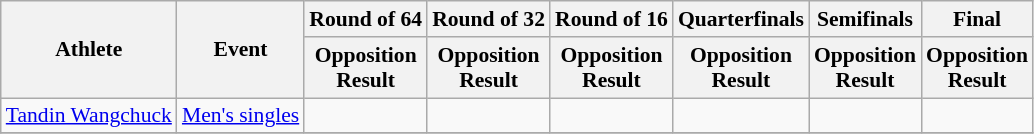<table class="wikitable" border="1" style="font-size:90%">
<tr>
<th rowspan=2>Athlete</th>
<th rowspan=2>Event</th>
<th>Round of 64</th>
<th>Round of 32</th>
<th>Round of 16</th>
<th>Quarterfinals</th>
<th>Semifinals</th>
<th>Final</th>
</tr>
<tr>
<th>Opposition<br>Result</th>
<th>Opposition<br>Result</th>
<th>Opposition<br>Result</th>
<th>Opposition<br>Result</th>
<th>Opposition<br>Result</th>
<th>Opposition<br>Result</th>
</tr>
<tr>
<td><a href='#'>Tandin Wangchuck</a></td>
<td><a href='#'>Men's singles</a></td>
<td align=center></td>
<td align=center></td>
<td align=center></td>
<td align=center></td>
<td align=center></td>
<td align=center></td>
</tr>
<tr>
</tr>
</table>
